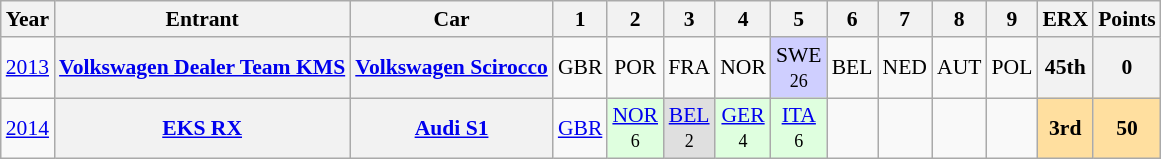<table class="wikitable" border="1" style="text-align:center; font-size:90%;">
<tr valign="top">
<th>Year</th>
<th>Entrant</th>
<th>Car</th>
<th>1</th>
<th>2</th>
<th>3</th>
<th>4</th>
<th>5</th>
<th>6</th>
<th>7</th>
<th>8</th>
<th>9</th>
<th>ERX</th>
<th>Points</th>
</tr>
<tr>
<td><a href='#'>2013</a></td>
<th><a href='#'>Volkswagen Dealer Team KMS</a></th>
<th><a href='#'>Volkswagen Scirocco</a></th>
<td>GBR</td>
<td>POR</td>
<td>FRA</td>
<td>NOR</td>
<td style="background:#CFCFFF;">SWE<br><small>26</small></td>
<td>BEL</td>
<td>NED</td>
<td>AUT</td>
<td>POL</td>
<th>45th</th>
<th>0</th>
</tr>
<tr>
<td><a href='#'>2014</a></td>
<th><a href='#'>EKS RX</a></th>
<th><a href='#'>Audi S1</a></th>
<td><a href='#'>GBR</a><br><small></small></td>
<td style="background:#DFFFDF;"><a href='#'>NOR</a><br><small>6</small></td>
<td style="background:#DFDFDF;"><a href='#'>BEL</a><br><small>2</small></td>
<td style="background:#DFFFDF;"><a href='#'>GER</a><br><small>4</small></td>
<td style="background:#DFFFDF;"><a href='#'>ITA</a><br><small>6</small></td>
<td></td>
<td></td>
<td></td>
<td></td>
<th style="background:#FFDF9F;">3rd</th>
<th style="background:#FFDF9F;">50</th>
</tr>
</table>
